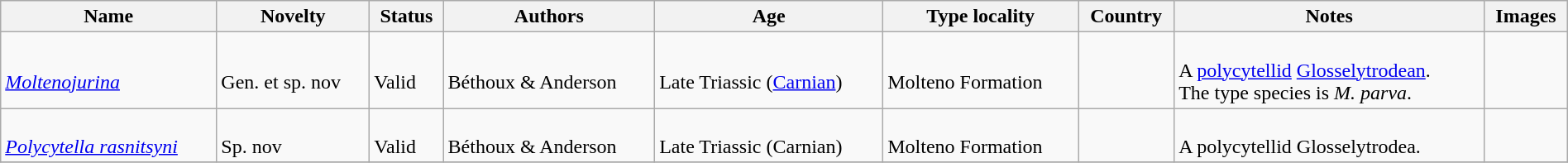<table class="wikitable sortable" align="center" width="100%">
<tr>
<th>Name</th>
<th>Novelty</th>
<th>Status</th>
<th>Authors</th>
<th>Age</th>
<th>Type locality</th>
<th>Country</th>
<th>Notes</th>
<th>Images</th>
</tr>
<tr>
<td><br><em><a href='#'>Moltenojurina</a></em></td>
<td><br>Gen. et sp. nov</td>
<td><br>Valid</td>
<td><br>Béthoux & Anderson</td>
<td><br>Late Triassic (<a href='#'>Carnian</a>)</td>
<td><br>Molteno Formation</td>
<td><br></td>
<td><br>A <a href='#'>polycytellid</a> <a href='#'>Glosselytrodean</a>.<br> The type species is <em>M. parva</em>.</td>
<td></td>
</tr>
<tr>
<td><br><em><a href='#'>Polycytella rasnitsyni</a></em></td>
<td><br>Sp. nov</td>
<td><br>Valid</td>
<td><br>Béthoux & Anderson</td>
<td><br>Late Triassic (Carnian)</td>
<td><br>Molteno Formation</td>
<td><br></td>
<td><br>A polycytellid Glosselytrodea.</td>
<td></td>
</tr>
<tr>
</tr>
</table>
